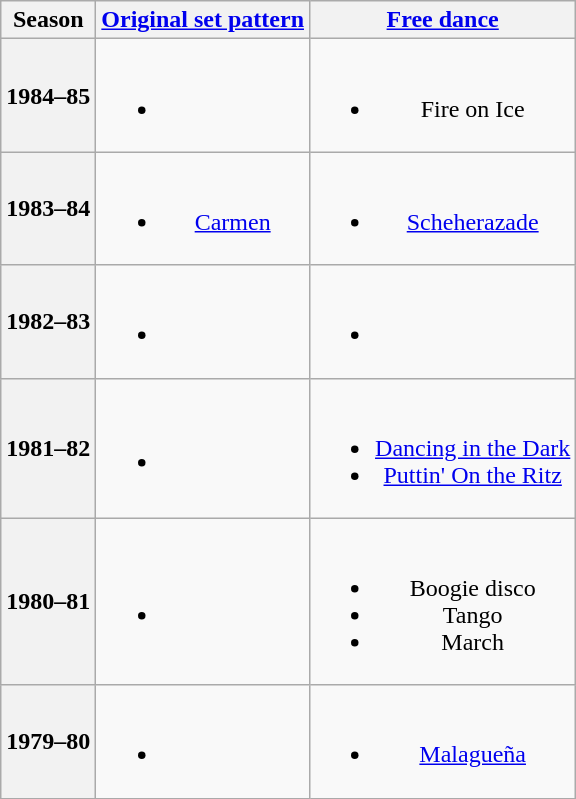<table class=wikitable style=text-align:center>
<tr>
<th>Season</th>
<th><a href='#'>Original set pattern</a></th>
<th><a href='#'>Free dance</a></th>
</tr>
<tr>
<th>1984–85</th>
<td><br><ul><li></li></ul></td>
<td><br><ul><li>Fire on Ice <br></li></ul></td>
</tr>
<tr>
<th>1983–84</th>
<td><br><ul><li><a href='#'>Carmen</a> <br></li></ul></td>
<td><br><ul><li><a href='#'>Scheherazade</a> <br></li></ul></td>
</tr>
<tr>
<th>1982–83</th>
<td><br><ul><li></li></ul></td>
<td><br><ul><li></li></ul></td>
</tr>
<tr>
<th>1981–82</th>
<td><br><ul><li></li></ul></td>
<td><br><ul><li><a href='#'>Dancing in the Dark</a> <br></li><li><a href='#'>Puttin' On the Ritz</a> <br></li></ul></td>
</tr>
<tr>
<th>1980–81</th>
<td><br><ul><li></li></ul></td>
<td><br><ul><li>Boogie disco</li><li>Tango</li><li>March</li></ul></td>
</tr>
<tr>
<th>1979–80</th>
<td><br><ul><li></li></ul></td>
<td><br><ul><li><a href='#'>Malagueña</a> <br></li></ul></td>
</tr>
</table>
